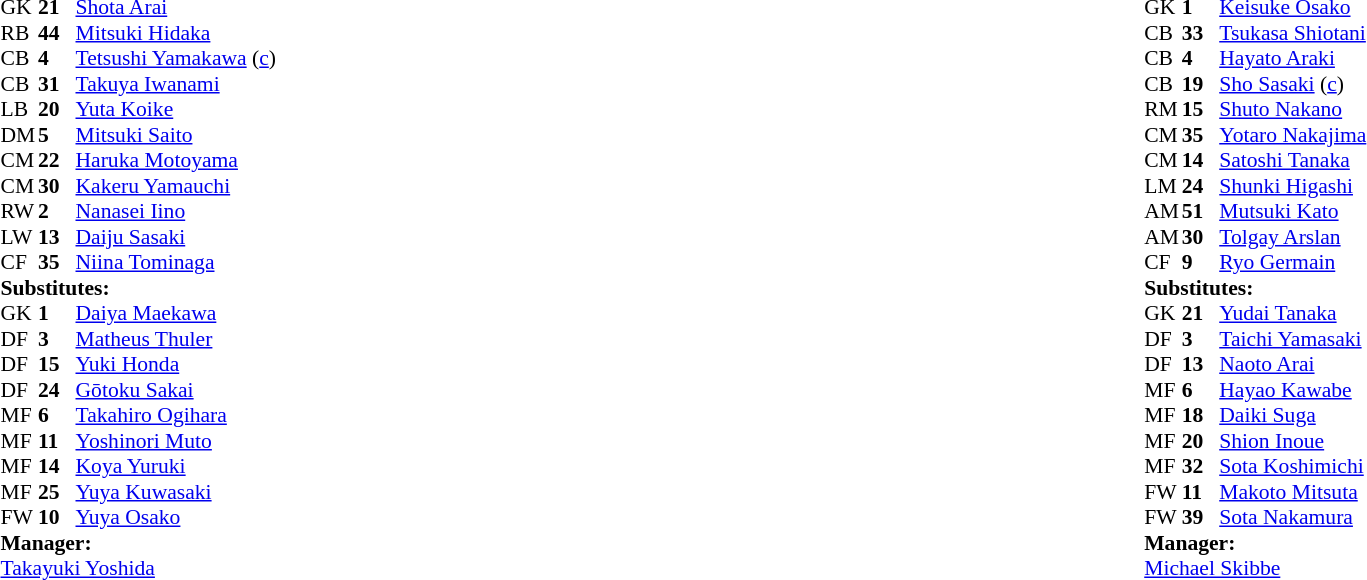<table style="width:92%">
<tr>
<td style="vertical-align:top;width:40%"><br><table style="font-size:90%" cellspacing="0" cellpadding="0">
<tr>
<th width=25></th>
<th width=25></th>
</tr>
<tr>
<td>GK</td>
<td><strong>21</strong></td>
<td> <a href='#'>Shota Arai</a></td>
</tr>
<tr>
<td>RB</td>
<td><strong>44</strong></td>
<td> <a href='#'>Mitsuki Hidaka</a></td>
<td></td>
<td></td>
</tr>
<tr>
<td>CB</td>
<td><strong>4</strong></td>
<td> <a href='#'>Tetsushi Yamakawa</a> (<a href='#'>c</a>)</td>
<td></td>
</tr>
<tr>
<td>CB</td>
<td><strong>31</strong></td>
<td> <a href='#'>Takuya Iwanami</a></td>
<td></td>
</tr>
<tr>
<td>LB</td>
<td><strong>20</strong></td>
<td> <a href='#'>Yuta Koike</a></td>
<td></td>
<td></td>
</tr>
<tr>
<td>DM</td>
<td><strong>5</strong></td>
<td> <a href='#'>Mitsuki Saito</a></td>
<td></td>
</tr>
<tr>
<td>CM</td>
<td><strong>22</strong></td>
<td> <a href='#'>Haruka Motoyama</a></td>
<td></td>
<td></td>
</tr>
<tr>
<td>CM</td>
<td><strong>30</strong></td>
<td> <a href='#'>Kakeru Yamauchi</a></td>
</tr>
<tr>
<td>RW</td>
<td><strong>2</strong></td>
<td> <a href='#'>Nanasei Iino</a></td>
<td></td>
<td></td>
</tr>
<tr>
<td>LW</td>
<td><strong>13</strong></td>
<td> <a href='#'>Daiju Sasaki</a></td>
<td></td>
<td></td>
</tr>
<tr>
<td>CF</td>
<td><strong>35</strong></td>
<td> <a href='#'>Niina Tominaga</a></td>
</tr>
<tr>
<td colspan="4"><strong>Substitutes:</strong></td>
</tr>
<tr>
<td>GK</td>
<td><strong>1</strong></td>
<td> <a href='#'>Daiya Maekawa</a></td>
</tr>
<tr>
<td>DF</td>
<td><strong>3</strong></td>
<td> <a href='#'>Matheus Thuler</a></td>
</tr>
<tr>
<td>DF</td>
<td><strong>15</strong></td>
<td> <a href='#'>Yuki Honda</a></td>
</tr>
<tr>
<td>DF</td>
<td><strong>24</strong></td>
<td> <a href='#'>Gōtoku Sakai</a></td>
<td></td>
<td></td>
</tr>
<tr>
<td>MF</td>
<td><strong>6</strong></td>
<td> <a href='#'>Takahiro Ogihara</a></td>
</tr>
<tr>
<td>MF</td>
<td><strong>11</strong></td>
<td> <a href='#'>Yoshinori Muto</a></td>
<td></td>
<td></td>
</tr>
<tr>
<td>MF</td>
<td><strong>14</strong></td>
<td> <a href='#'>Koya Yuruki</a></td>
<td></td>
<td></td>
</tr>
<tr>
<td>MF</td>
<td><strong>25</strong></td>
<td> <a href='#'>Yuya Kuwasaki</a></td>
<td></td>
<td></td>
</tr>
<tr>
<td>FW</td>
<td><strong>10</strong></td>
<td> <a href='#'>Yuya Osako</a></td>
<td></td>
<td></td>
</tr>
<tr>
<td colspan="4"><strong>Manager:</strong></td>
</tr>
<tr>
<td colspan="4"> <a href='#'>Takayuki Yoshida</a></td>
</tr>
</table>
</td>
<td style="vertical-align:top; width:50%"><br><table cellspacing="0" cellpadding="0" style="font-size:90%; margin:auto">
<tr>
<th width=25></th>
<th width=25></th>
</tr>
<tr>
<td>GK</td>
<td><strong>1</strong></td>
<td> <a href='#'>Keisuke Osako</a></td>
</tr>
<tr>
<td>CB</td>
<td><strong>33</strong></td>
<td> <a href='#'>Tsukasa Shiotani</a></td>
</tr>
<tr>
<td>CB</td>
<td><strong>4</strong></td>
<td> <a href='#'>Hayato Araki</a></td>
</tr>
<tr>
<td>CB</td>
<td><strong>19</strong></td>
<td> <a href='#'>Sho Sasaki</a> (<a href='#'>c</a>)</td>
</tr>
<tr>
<td>RM</td>
<td><strong>15</strong></td>
<td> <a href='#'>Shuto Nakano</a></td>
<td></td>
<td></td>
</tr>
<tr>
<td>CM</td>
<td><strong>35</strong></td>
<td> <a href='#'>Yotaro Nakajima</a></td>
</tr>
<tr>
<td>CM</td>
<td><strong>14</strong></td>
<td> <a href='#'>Satoshi Tanaka</a></td>
<td></td>
<td></td>
</tr>
<tr>
<td>LM</td>
<td><strong>24</strong></td>
<td> <a href='#'>Shunki Higashi</a></td>
<td></td>
<td></td>
</tr>
<tr>
<td>AM</td>
<td><strong>51</strong></td>
<td> <a href='#'>Mutsuki Kato</a></td>
<td></td>
<td></td>
</tr>
<tr>
<td>AM</td>
<td><strong>30</strong></td>
<td> <a href='#'>Tolgay Arslan</a></td>
<td></td>
<td></td>
</tr>
<tr>
<td>CF</td>
<td><strong>9</strong></td>
<td> <a href='#'>Ryo Germain</a></td>
</tr>
<tr>
<td colspan=3><strong>Substitutes:</strong></td>
</tr>
<tr>
<td>GK</td>
<td><strong>21</strong></td>
<td> <a href='#'>Yudai Tanaka</a></td>
</tr>
<tr>
<td>DF</td>
<td><strong>3</strong></td>
<td> <a href='#'>Taichi Yamasaki</a></td>
</tr>
<tr>
<td>DF</td>
<td><strong>13</strong></td>
<td> <a href='#'>Naoto Arai</a></td>
<td></td>
<td></td>
</tr>
<tr>
<td>MF</td>
<td><strong>6</strong></td>
<td> <a href='#'>Hayao Kawabe</a></td>
<td></td>
<td></td>
</tr>
<tr>
<td>MF</td>
<td><strong>18</strong></td>
<td> <a href='#'>Daiki Suga</a></td>
<td></td>
<td></td>
</tr>
<tr>
<td>MF</td>
<td><strong>20</strong></td>
<td> <a href='#'>Shion Inoue</a></td>
</tr>
<tr>
<td>MF</td>
<td><strong>32</strong></td>
<td> <a href='#'>Sota Koshimichi</a></td>
<td></td>
<td></td>
</tr>
<tr>
<td>FW</td>
<td><strong>11</strong></td>
<td> <a href='#'>Makoto Mitsuta</a></td>
</tr>
<tr>
<td>FW</td>
<td><strong>39</strong></td>
<td> <a href='#'>Sota Nakamura</a></td>
<td></td>
<td></td>
</tr>
<tr>
<td colspan="4"><strong>Manager:</strong></td>
</tr>
<tr>
<td colspan="4"> <a href='#'>Michael Skibbe</a></td>
</tr>
</table>
</td>
</tr>
</table>
